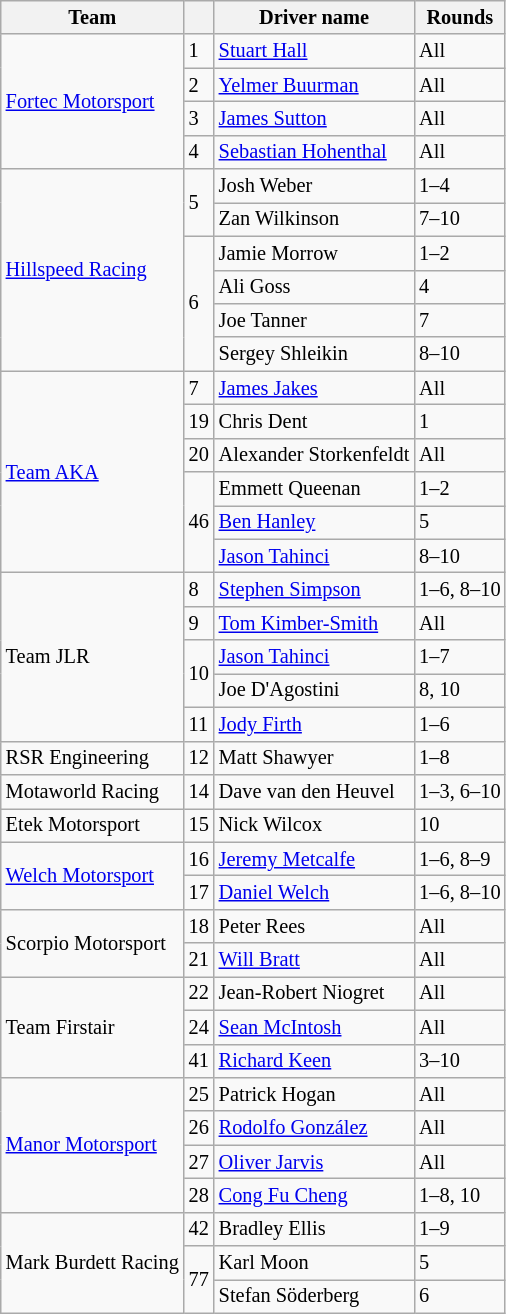<table class="wikitable" style="font-size: 85%">
<tr>
<th>Team</th>
<th></th>
<th>Driver name</th>
<th>Rounds</th>
</tr>
<tr>
<td rowspan=4><a href='#'>Fortec Motorsport</a></td>
<td>1</td>
<td> <a href='#'>Stuart Hall</a></td>
<td>All</td>
</tr>
<tr>
<td>2</td>
<td> <a href='#'>Yelmer Buurman</a></td>
<td>All</td>
</tr>
<tr>
<td>3</td>
<td> <a href='#'>James Sutton</a></td>
<td>All</td>
</tr>
<tr>
<td>4</td>
<td> <a href='#'>Sebastian Hohenthal</a></td>
<td>All</td>
</tr>
<tr>
<td rowspan=6><a href='#'>Hillspeed Racing</a></td>
<td rowspan=2>5</td>
<td> Josh Weber</td>
<td>1–4</td>
</tr>
<tr>
<td> Zan Wilkinson</td>
<td>7–10</td>
</tr>
<tr>
<td rowspan=4>6</td>
<td> Jamie Morrow</td>
<td>1–2</td>
</tr>
<tr>
<td> Ali Goss</td>
<td>4</td>
</tr>
<tr>
<td> Joe Tanner</td>
<td>7</td>
</tr>
<tr>
<td> Sergey Shleikin</td>
<td>8–10</td>
</tr>
<tr>
<td rowspan=6><a href='#'>Team AKA</a></td>
<td>7</td>
<td> <a href='#'>James Jakes</a></td>
<td>All</td>
</tr>
<tr>
<td>19</td>
<td> Chris Dent</td>
<td>1</td>
</tr>
<tr>
<td>20</td>
<td> Alexander Storkenfeldt</td>
<td>All</td>
</tr>
<tr>
<td rowspan=3>46</td>
<td> Emmett Queenan</td>
<td>1–2</td>
</tr>
<tr>
<td> <a href='#'>Ben Hanley</a></td>
<td>5</td>
</tr>
<tr>
<td> <a href='#'>Jason Tahinci</a></td>
<td>8–10</td>
</tr>
<tr>
<td rowspan=5>Team JLR</td>
<td>8</td>
<td> <a href='#'>Stephen Simpson</a></td>
<td>1–6, 8–10</td>
</tr>
<tr>
<td>9</td>
<td> <a href='#'>Tom Kimber-Smith</a></td>
<td>All</td>
</tr>
<tr>
<td rowspan=2>10</td>
<td> <a href='#'>Jason Tahinci</a></td>
<td>1–7</td>
</tr>
<tr>
<td> Joe D'Agostini</td>
<td>8, 10</td>
</tr>
<tr>
<td>11</td>
<td> <a href='#'>Jody Firth</a></td>
<td>1–6</td>
</tr>
<tr>
<td>RSR Engineering</td>
<td>12</td>
<td> Matt Shawyer</td>
<td>1–8</td>
</tr>
<tr>
<td>Motaworld Racing</td>
<td>14</td>
<td> Dave van den Heuvel</td>
<td>1–3, 6–10</td>
</tr>
<tr>
<td>Etek Motorsport</td>
<td>15</td>
<td> Nick Wilcox</td>
<td>10</td>
</tr>
<tr>
<td rowspan=2><a href='#'>Welch Motorsport</a></td>
<td>16</td>
<td> <a href='#'>Jeremy Metcalfe</a></td>
<td>1–6, 8–9</td>
</tr>
<tr>
<td>17</td>
<td> <a href='#'>Daniel Welch</a></td>
<td>1–6, 8–10</td>
</tr>
<tr>
<td rowspan=2>Scorpio Motorsport</td>
<td>18</td>
<td> Peter Rees</td>
<td>All</td>
</tr>
<tr>
<td>21</td>
<td> <a href='#'>Will Bratt</a></td>
<td>All</td>
</tr>
<tr>
<td rowspan=3>Team Firstair</td>
<td>22</td>
<td> Jean-Robert Niogret</td>
<td>All</td>
</tr>
<tr>
<td>24</td>
<td> <a href='#'>Sean McIntosh</a></td>
<td>All</td>
</tr>
<tr>
<td>41</td>
<td> <a href='#'>Richard Keen</a></td>
<td>3–10</td>
</tr>
<tr>
<td rowspan=4><a href='#'>Manor Motorsport</a></td>
<td>25</td>
<td> Patrick Hogan</td>
<td>All</td>
</tr>
<tr>
<td>26</td>
<td> <a href='#'>Rodolfo González</a></td>
<td>All</td>
</tr>
<tr>
<td>27</td>
<td> <a href='#'>Oliver Jarvis</a></td>
<td>All</td>
</tr>
<tr>
<td>28</td>
<td> <a href='#'>Cong Fu Cheng</a></td>
<td>1–8, 10</td>
</tr>
<tr>
<td rowspan=3>Mark Burdett Racing</td>
<td>42</td>
<td> Bradley Ellis</td>
<td>1–9</td>
</tr>
<tr>
<td rowspan=2>77</td>
<td> Karl Moon</td>
<td>5</td>
</tr>
<tr>
<td> Stefan Söderberg</td>
<td>6</td>
</tr>
</table>
